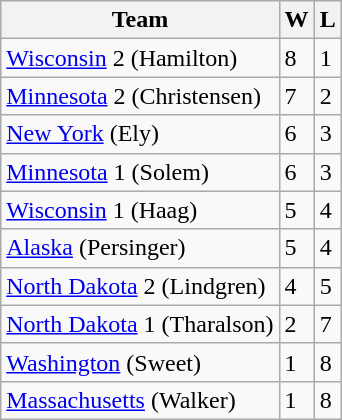<table class=wikitable>
<tr>
<th>Team</th>
<th>W</th>
<th>L</th>
</tr>
<tr>
<td> <a href='#'>Wisconsin</a> 2 (Hamilton)</td>
<td>8</td>
<td>1</td>
</tr>
<tr>
<td> <a href='#'>Minnesota</a> 2 (Christensen)</td>
<td>7</td>
<td>2</td>
</tr>
<tr>
<td> <a href='#'>New York</a> (Ely)</td>
<td>6</td>
<td>3</td>
</tr>
<tr>
<td> <a href='#'>Minnesota</a> 1 (Solem)</td>
<td>6</td>
<td>3</td>
</tr>
<tr>
<td> <a href='#'>Wisconsin</a> 1 (Haag)</td>
<td>5</td>
<td>4</td>
</tr>
<tr>
<td> <a href='#'>Alaska</a> (Persinger)</td>
<td>5</td>
<td>4</td>
</tr>
<tr>
<td> <a href='#'>North Dakota</a> 2 (Lindgren)</td>
<td>4</td>
<td>5</td>
</tr>
<tr>
<td> <a href='#'>North Dakota</a> 1 (Tharalson)</td>
<td>2</td>
<td>7</td>
</tr>
<tr>
<td> <a href='#'>Washington</a> (Sweet)</td>
<td>1</td>
<td>8</td>
</tr>
<tr>
<td> <a href='#'>Massachusetts</a> (Walker)</td>
<td>1</td>
<td>8</td>
</tr>
</table>
